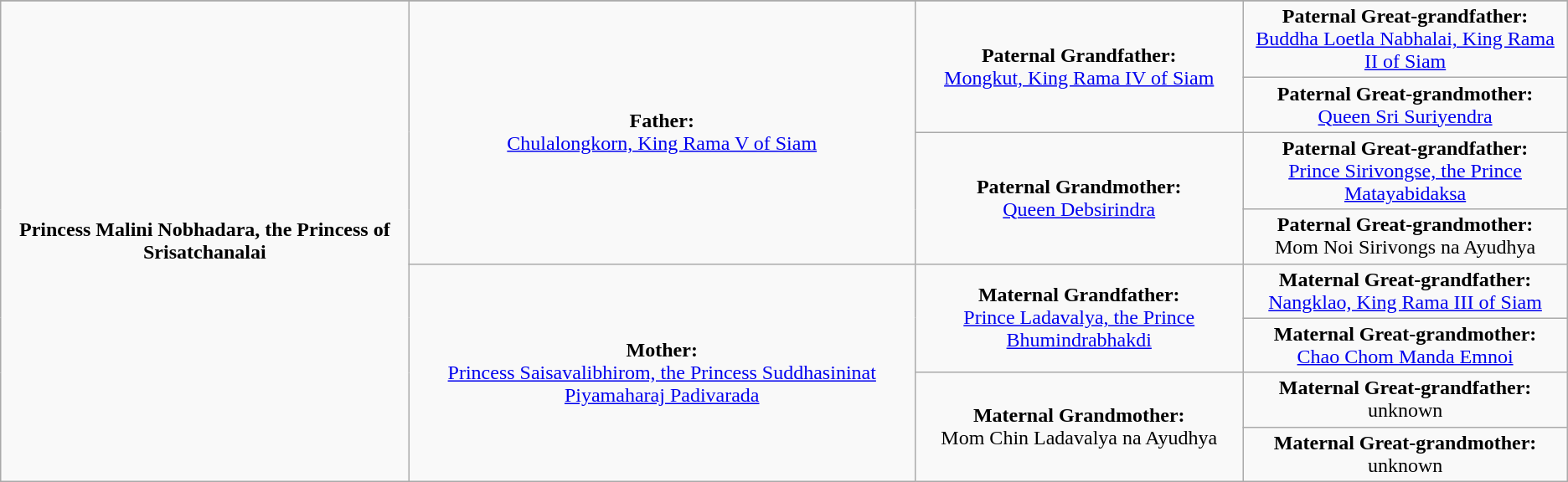<table class="wikitable">
<tr>
</tr>
<tr>
<td rowspan="8" align="center"><strong>Princess Malini Nobhadara, the Princess of Srisatchanalai</strong></td>
<td rowspan="4" align="center"><strong>Father:</strong><br><a href='#'>Chulalongkorn, King Rama V of Siam</a></td>
<td rowspan="2" align="center"><strong>Paternal Grandfather:</strong><br><a href='#'>Mongkut, King Rama IV of Siam</a></td>
<td align = "center"><strong>Paternal Great-grandfather:</strong><br><a href='#'>Buddha Loetla Nabhalai, King Rama II of Siam</a></td>
</tr>
<tr>
<td align = "center"><strong>Paternal Great-grandmother:</strong><br><a href='#'>Queen Sri Suriyendra</a></td>
</tr>
<tr>
<td rowspan="2" align="center"><strong>Paternal Grandmother:</strong><br><a href='#'>Queen Debsirindra</a></td>
<td align = "center"><strong>Paternal Great-grandfather:</strong><br><a href='#'>Prince Sirivongse, the Prince Matayabidaksa</a></td>
</tr>
<tr>
<td align = "center"><strong>Paternal Great-grandmother:</strong><br>Mom Noi Sirivongs na Ayudhya</td>
</tr>
<tr>
<td rowspan="4" align="center"><strong>Mother:</strong><br><a href='#'>Princess Saisavalibhirom, the Princess Suddhasininat Piyamaharaj Padivarada</a></td>
<td rowspan="2" align="center"><strong>Maternal Grandfather:</strong><br><a href='#'>Prince Ladavalya, the Prince Bhumindrabhakdi</a></td>
<td align = "center"><strong>Maternal Great-grandfather:</strong><br><a href='#'>Nangklao, King Rama III of Siam</a></td>
</tr>
<tr>
<td align = "center"><strong>Maternal Great-grandmother:</strong><br><a href='#'>Chao Chom Manda Emnoi</a></td>
</tr>
<tr>
<td rowspan="2" align="center"><strong>Maternal Grandmother:</strong><br>Mom Chin Ladavalya na Ayudhya</td>
<td align = "center"><strong>Maternal Great-grandfather:</strong><br>unknown</td>
</tr>
<tr>
<td align = "center"><strong>Maternal Great-grandmother:</strong><br>unknown</td>
</tr>
</table>
